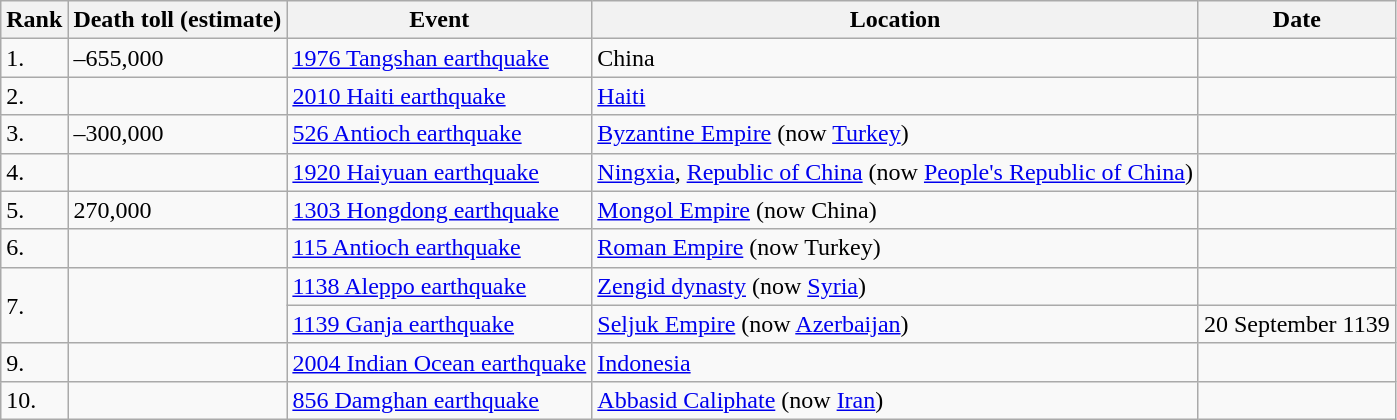<table class="sortable wikitable" style="font-size:100%">
<tr>
<th>Rank</th>
<th>Death toll (estimate)</th>
<th>Event</th>
<th>Location</th>
<th>Date</th>
</tr>
<tr>
<td>1.</td>
<td>–655,000</td>
<td><a href='#'>1976 Tangshan earthquake</a></td>
<td>China</td>
<td></td>
</tr>
<tr>
<td>2.</td>
<td></td>
<td><a href='#'>2010 Haiti earthquake</a></td>
<td><a href='#'>Haiti</a></td>
<td></td>
</tr>
<tr>
<td>3.</td>
<td>–300,000</td>
<td><a href='#'>526 Antioch earthquake</a></td>
<td><a href='#'>Byzantine Empire</a> (now <a href='#'>Turkey</a>)</td>
<td></td>
</tr>
<tr>
<td>4.</td>
<td></td>
<td><a href='#'>1920 Haiyuan earthquake</a></td>
<td><a href='#'>Ningxia</a>, <a href='#'>Republic of China</a> (now <a href='#'>People's Republic of China</a>)</td>
<td></td>
</tr>
<tr>
<td>5.</td>
<td>270,000</td>
<td><a href='#'>1303 Hongdong earthquake</a></td>
<td><a href='#'>Mongol Empire</a> (now China)</td>
<td></td>
</tr>
<tr>
<td>6.</td>
<td></td>
<td><a href='#'>115 Antioch earthquake</a></td>
<td><a href='#'>Roman Empire</a> (now Turkey)</td>
<td></td>
</tr>
<tr>
<td rowspan="2">7.</td>
<td rowspan="2"></td>
<td><a href='#'>1138 Aleppo earthquake</a></td>
<td><a href='#'>Zengid dynasty</a> (now <a href='#'>Syria</a>)</td>
<td></td>
</tr>
<tr>
<td><a href='#'>1139 Ganja earthquake</a></td>
<td><a href='#'>Seljuk Empire</a> (now <a href='#'>Azerbaijan</a>)</td>
<td>20 September 1139</td>
</tr>
<tr>
<td>9.</td>
<td></td>
<td><a href='#'>2004 Indian Ocean earthquake</a></td>
<td><a href='#'>Indonesia</a></td>
<td></td>
</tr>
<tr>
<td>10.</td>
<td></td>
<td><a href='#'>856 Damghan earthquake</a></td>
<td><a href='#'>Abbasid Caliphate</a> (now <a href='#'>Iran</a>)</td>
<td></td>
</tr>
</table>
